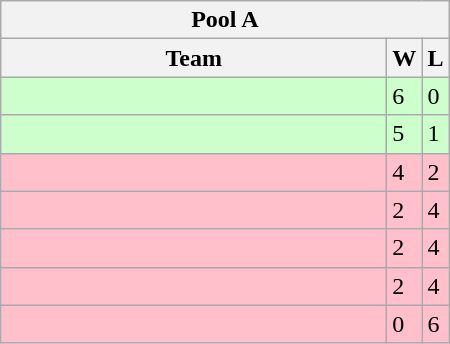<table class="wikitable">
<tr>
<th colspan="3">Pool A</th>
</tr>
<tr>
<th width="250">Team</th>
<th>W</th>
<th>L</th>
</tr>
<tr style="background:#ccffcc">
<td></td>
<td>6</td>
<td>0</td>
</tr>
<tr style="background:#ccffcc">
<td></td>
<td>5</td>
<td>1</td>
</tr>
<tr style="background:PINK">
<td></td>
<td>4</td>
<td>2</td>
</tr>
<tr style="background:PINK">
<td></td>
<td>2</td>
<td>4</td>
</tr>
<tr style="background:PINK">
<td></td>
<td>2</td>
<td>4</td>
</tr>
<tr style="background:PINK">
<td></td>
<td>2</td>
<td>4</td>
</tr>
<tr style="background:PINK">
<td></td>
<td>0</td>
<td>6</td>
</tr>
</table>
